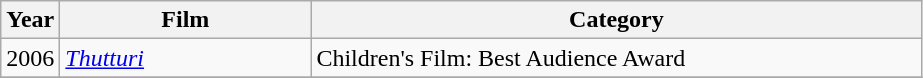<table class="wikitable">
<tr>
<th scope="col" style="width:1em;">Year</th>
<th scope="col" style="width:10em;">Film</th>
<th scope="col" style="width:25em;">Category</th>
</tr>
<tr>
<td>2006</td>
<td><em><a href='#'>Thutturi</a></em></td>
<td>Children's Film: Best Audience Award</td>
</tr>
<tr>
</tr>
</table>
